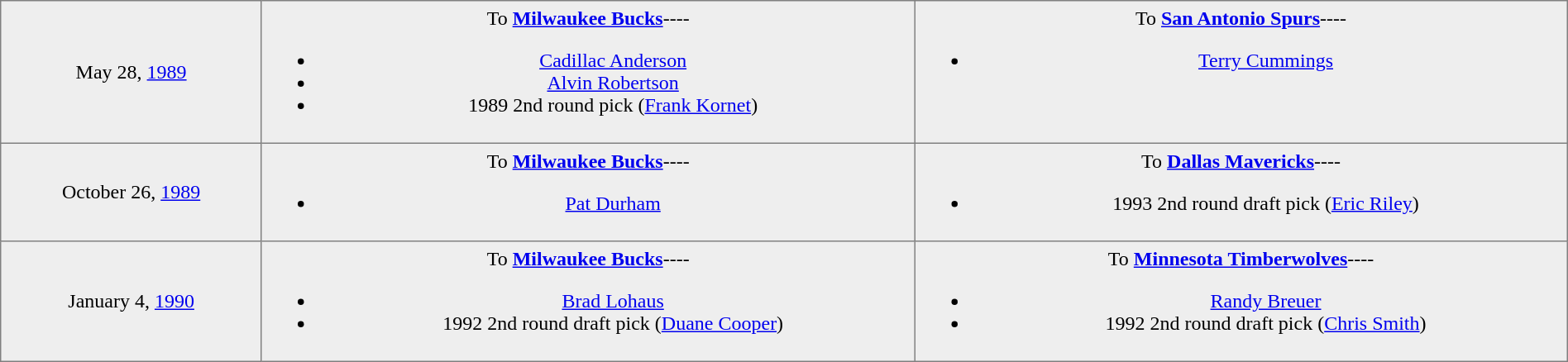<table border="1" style="border-collapse:collapse; text-align:center; width:100%;"  cellpadding="5">
<tr style="background:#eee;">
<td style="width:12%">May 28, <a href='#'>1989</a></td>
<td style="width:30%; vertical-align:top;">To <strong><a href='#'>Milwaukee Bucks</a></strong>----<br><ul><li><a href='#'>Cadillac Anderson</a></li><li><a href='#'>Alvin Robertson</a></li><li>1989 2nd round pick (<a href='#'>Frank Kornet</a>)</li></ul></td>
<td style="width:30%; vertical-align:top;">To <strong><a href='#'>San Antonio Spurs</a></strong>----<br><ul><li><a href='#'>Terry Cummings</a></li></ul></td>
</tr>
<tr style="background:#eee;">
<td style="width:12%">October 26, <a href='#'>1989</a></td>
<td style="width:30%; vertical-align:top;">To <strong><a href='#'>Milwaukee Bucks</a></strong>----<br><ul><li><a href='#'>Pat Durham</a></li></ul></td>
<td style="width:30%; vertical-align:top;">To <strong><a href='#'>Dallas Mavericks</a></strong>----<br><ul><li>1993 2nd round draft pick  (<a href='#'>Eric Riley</a>)</li></ul></td>
</tr>
<tr style="background:#eee;">
<td style="width:12%">January 4, <a href='#'>1990</a></td>
<td style="width:30%; vertical-align:top;">To <strong><a href='#'>Milwaukee Bucks</a></strong>----<br><ul><li><a href='#'>Brad Lohaus</a></li><li>1992 2nd round draft pick  (<a href='#'>Duane Cooper</a>)</li></ul></td>
<td style="width:30%; vertical-align:top;">To <strong><a href='#'>Minnesota Timberwolves</a></strong>----<br><ul><li><a href='#'>Randy Breuer</a></li><li>1992 2nd round draft pick  (<a href='#'>Chris Smith</a>)</li></ul></td>
</tr>
</table>
